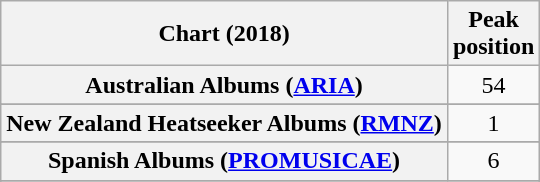<table class="wikitable sortable plainrowheaders" style="text-align:center">
<tr>
<th scope="col">Chart (2018)</th>
<th scope="col">Peak<br> position</th>
</tr>
<tr>
<th scope="row">Australian Albums (<a href='#'>ARIA</a>)</th>
<td>54</td>
</tr>
<tr>
</tr>
<tr>
</tr>
<tr>
</tr>
<tr>
</tr>
<tr>
</tr>
<tr>
</tr>
<tr>
</tr>
<tr>
</tr>
<tr>
<th scope="row">New Zealand Heatseeker Albums (<a href='#'>RMNZ</a>)</th>
<td>1</td>
</tr>
<tr>
</tr>
<tr>
<th scope="row">Spanish Albums (<a href='#'>PROMUSICAE</a>)</th>
<td>6</td>
</tr>
<tr>
</tr>
<tr>
</tr>
<tr>
</tr>
</table>
